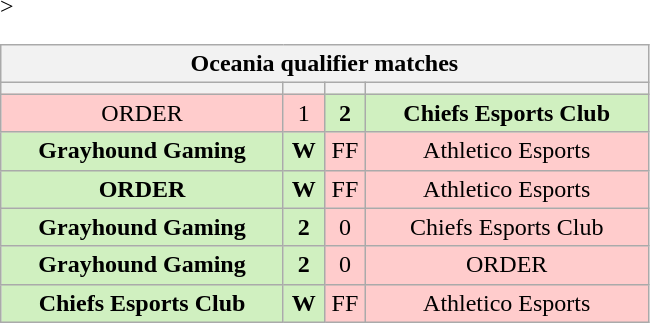<table class="wikitable" style="text-align: center">
<tr>
<th colspan=4>Oceania qualifier matches</th>
</tr>
<tr <noinclude>>
<th width="181px"></th>
<th width="20px"></th>
<th width="20px"></th>
<th width="181px"></noinclude></th>
</tr>
<tr>
<td style="background: #FFCCCC;">ORDER</td>
<td style="background: #FFCCCC;">1</td>
<td style="background: #D0F0C0;"><strong>2</strong></td>
<td style="background: #D0F0C0;"><strong>Chiefs Esports Club</strong></td>
</tr>
<tr>
<td style="background: #D0F0C0;"><strong>Grayhound Gaming</strong></td>
<td style="background: #D0F0C0;"><strong>W</strong></td>
<td style="background: #FFCCCC;">FF</td>
<td style="background: #FFCCCC;">Athletico Esports</td>
</tr>
<tr>
<td style="background: #D0F0C0;"><strong>ORDER</strong></td>
<td style="background: #D0F0C0;"><strong>W</strong></td>
<td style="background: #FFCCCC;">FF</td>
<td style="background: #FFCCCC;">Athletico Esports</td>
</tr>
<tr>
<td style="background: #D0F0C0;"><strong>Grayhound Gaming</strong></td>
<td style="background: #D0F0C0;"><strong>2</strong></td>
<td style="background: #FFCCCC;">0</td>
<td style="background: #FFCCCC;">Chiefs Esports Club</td>
</tr>
<tr>
<td style="background: #D0F0C0;"><strong>Grayhound Gaming</strong></td>
<td style="background: #D0F0C0;"><strong>2</strong></td>
<td style="background: #FFCCCC;">0</td>
<td style="background: #FFCCCC;">ORDER</td>
</tr>
<tr>
<td style="background: #D0F0C0;"><strong>Chiefs Esports Club</strong></td>
<td style="background: #D0F0C0;"><strong>W</strong></td>
<td style="background: #FFCCCC;">FF</td>
<td style="background: #FFCCCC;">Athletico Esports</td>
</tr>
</table>
